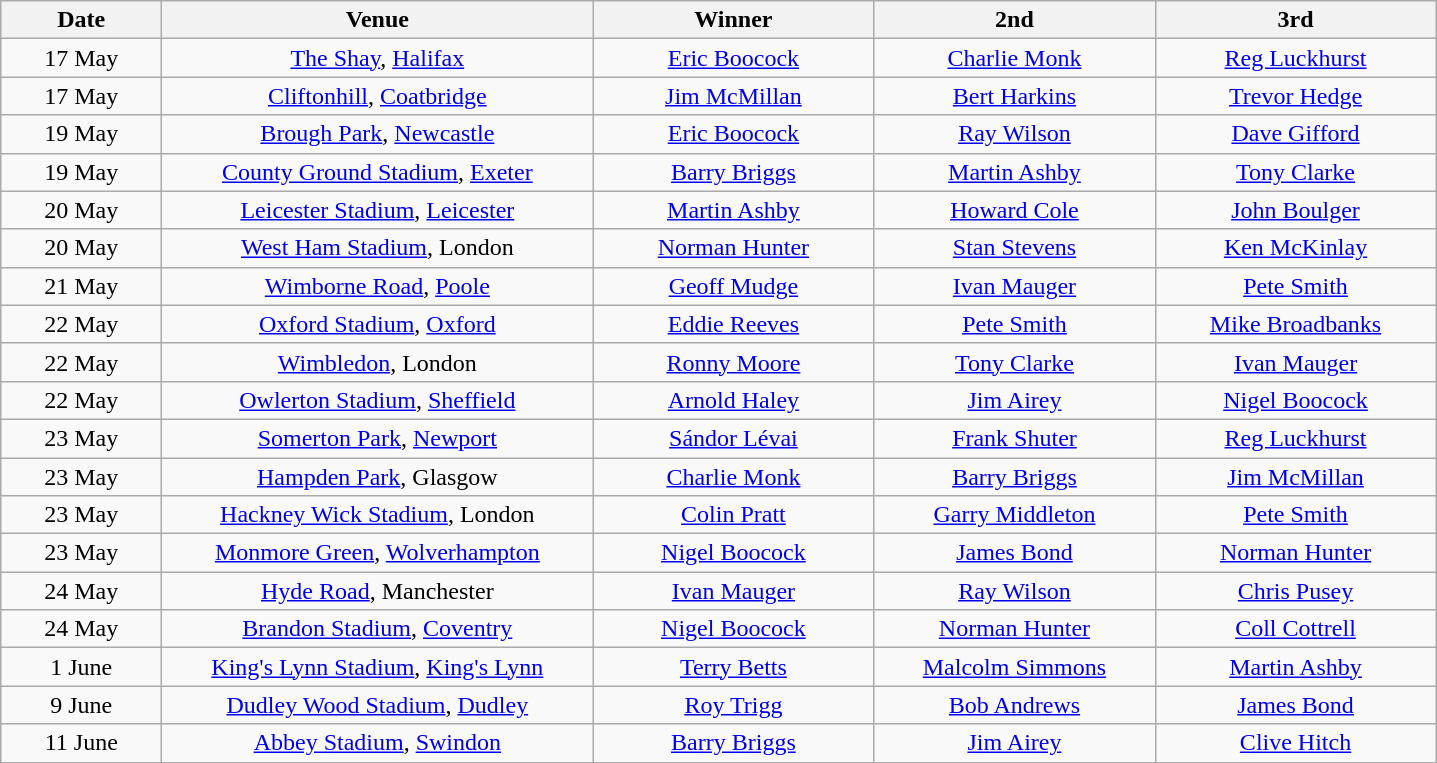<table class="wikitable" style="text-align:center">
<tr>
<th width=100>Date</th>
<th width=280>Venue</th>
<th width=180>Winner</th>
<th width=180>2nd</th>
<th width=180>3rd</th>
</tr>
<tr>
<td align=center>17 May</td>
<td><a href='#'>The Shay</a>, <a href='#'>Halifax</a></td>
<td><a href='#'>Eric Boocock</a></td>
<td><a href='#'>Charlie Monk</a></td>
<td><a href='#'>Reg Luckhurst</a></td>
</tr>
<tr>
<td align=center>17 May</td>
<td><a href='#'>Cliftonhill</a>, <a href='#'>Coatbridge</a></td>
<td><a href='#'>Jim McMillan</a></td>
<td><a href='#'>Bert Harkins</a></td>
<td><a href='#'>Trevor Hedge</a></td>
</tr>
<tr>
<td align=center>19 May</td>
<td><a href='#'>Brough Park</a>, <a href='#'>Newcastle</a></td>
<td><a href='#'>Eric Boocock</a></td>
<td><a href='#'>Ray Wilson</a></td>
<td><a href='#'>Dave Gifford</a></td>
</tr>
<tr>
<td align=center>19 May</td>
<td><a href='#'>County Ground Stadium</a>, <a href='#'>Exeter</a></td>
<td><a href='#'>Barry Briggs</a></td>
<td><a href='#'>Martin Ashby</a></td>
<td><a href='#'>Tony Clarke</a></td>
</tr>
<tr>
<td align=center>20 May</td>
<td><a href='#'>Leicester Stadium</a>, <a href='#'>Leicester</a></td>
<td><a href='#'>Martin Ashby</a></td>
<td><a href='#'>Howard Cole</a></td>
<td><a href='#'>John Boulger</a></td>
</tr>
<tr>
<td align=center>20 May</td>
<td><a href='#'>West Ham Stadium</a>, London</td>
<td><a href='#'>Norman Hunter</a></td>
<td><a href='#'>Stan Stevens</a></td>
<td><a href='#'>Ken McKinlay</a></td>
</tr>
<tr>
<td align=center>21 May</td>
<td><a href='#'>Wimborne Road</a>, <a href='#'>Poole</a></td>
<td><a href='#'>Geoff Mudge</a></td>
<td><a href='#'>Ivan Mauger</a></td>
<td><a href='#'>Pete Smith</a></td>
</tr>
<tr>
<td align=center>22 May</td>
<td><a href='#'>Oxford Stadium</a>, <a href='#'>Oxford</a></td>
<td><a href='#'>Eddie Reeves</a></td>
<td><a href='#'>Pete Smith</a></td>
<td><a href='#'>Mike Broadbanks</a></td>
</tr>
<tr>
<td align=center>22 May</td>
<td><a href='#'>Wimbledon</a>, London</td>
<td><a href='#'>Ronny Moore</a></td>
<td><a href='#'>Tony Clarke</a></td>
<td><a href='#'>Ivan Mauger</a></td>
</tr>
<tr>
<td align=center>22 May</td>
<td><a href='#'>Owlerton Stadium</a>, <a href='#'>Sheffield</a></td>
<td><a href='#'>Arnold Haley</a></td>
<td><a href='#'>Jim Airey</a></td>
<td><a href='#'>Nigel Boocock</a></td>
</tr>
<tr>
<td align=center>23 May</td>
<td><a href='#'>Somerton Park</a>, <a href='#'>Newport</a></td>
<td><a href='#'>Sándor Lévai</a></td>
<td><a href='#'>Frank Shuter</a></td>
<td><a href='#'>Reg Luckhurst</a></td>
</tr>
<tr>
<td align=center>23 May</td>
<td><a href='#'>Hampden Park</a>, Glasgow</td>
<td><a href='#'>Charlie Monk</a></td>
<td><a href='#'>Barry Briggs</a></td>
<td><a href='#'>Jim McMillan</a></td>
</tr>
<tr>
<td align=center>23 May</td>
<td><a href='#'>Hackney Wick Stadium</a>, London</td>
<td><a href='#'>Colin Pratt</a></td>
<td><a href='#'>Garry Middleton</a></td>
<td><a href='#'>Pete Smith</a></td>
</tr>
<tr>
<td align=center>23 May</td>
<td><a href='#'>Monmore Green</a>, <a href='#'>Wolverhampton</a></td>
<td><a href='#'>Nigel Boocock</a></td>
<td><a href='#'>James Bond</a></td>
<td><a href='#'>Norman Hunter</a></td>
</tr>
<tr>
<td align=center>24 May</td>
<td><a href='#'>Hyde Road</a>, Manchester</td>
<td><a href='#'>Ivan Mauger</a></td>
<td><a href='#'>Ray Wilson</a></td>
<td><a href='#'>Chris Pusey</a></td>
</tr>
<tr>
<td align=center>24 May</td>
<td><a href='#'>Brandon Stadium</a>, <a href='#'>Coventry</a></td>
<td><a href='#'>Nigel Boocock</a></td>
<td><a href='#'>Norman Hunter</a></td>
<td><a href='#'>Coll Cottrell</a></td>
</tr>
<tr>
<td align=center>1 June</td>
<td><a href='#'>King's Lynn Stadium</a>, <a href='#'>King's Lynn</a></td>
<td><a href='#'>Terry Betts</a></td>
<td><a href='#'>Malcolm Simmons</a></td>
<td><a href='#'>Martin Ashby</a></td>
</tr>
<tr>
<td align=center>9 June</td>
<td><a href='#'>Dudley Wood Stadium</a>, <a href='#'>Dudley</a></td>
<td><a href='#'>Roy Trigg</a></td>
<td><a href='#'>Bob Andrews</a></td>
<td><a href='#'>James Bond</a></td>
</tr>
<tr>
<td align=center>11 June</td>
<td><a href='#'>Abbey Stadium</a>, <a href='#'>Swindon</a></td>
<td><a href='#'>Barry Briggs</a></td>
<td><a href='#'>Jim Airey</a></td>
<td><a href='#'>Clive Hitch</a></td>
</tr>
</table>
